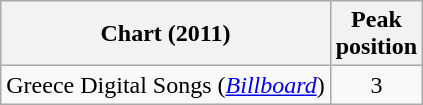<table class="wikitable sortable">
<tr>
<th>Chart (2011)</th>
<th align="center">Peak<br>position</th>
</tr>
<tr>
<td>Greece Digital Songs (<em><a href='#'>Billboard</a></em>)</td>
<td style="text-align:center;">3</td>
</tr>
</table>
